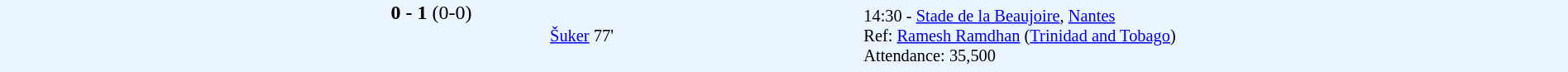<table cellspacing=0 width=100% style=background:#EBF5FF>
<tr>
<td width="20%" align="right"><strong></strong></td>
<td align="center" width=15%><strong>0 - 1</strong> (0-0)</td>
<td width="20%"><strong></strong></td>
<td style=font-size:85% rowspan=3>14:30 - <a href='#'>Stade de la Beaujoire</a>, <a href='#'>Nantes</a><br>Ref: <a href='#'>Ramesh Ramdhan</a> (<a href='#'>Trinidad and Tobago</a>)<br>Attendance: 35,500</td>
</tr>
<tr style=font-size:85%>
<td></td>
<td></td>
<td><a href='#'>Šuker</a> 77'</td>
</tr>
<tr>
<td> </td>
</tr>
</table>
